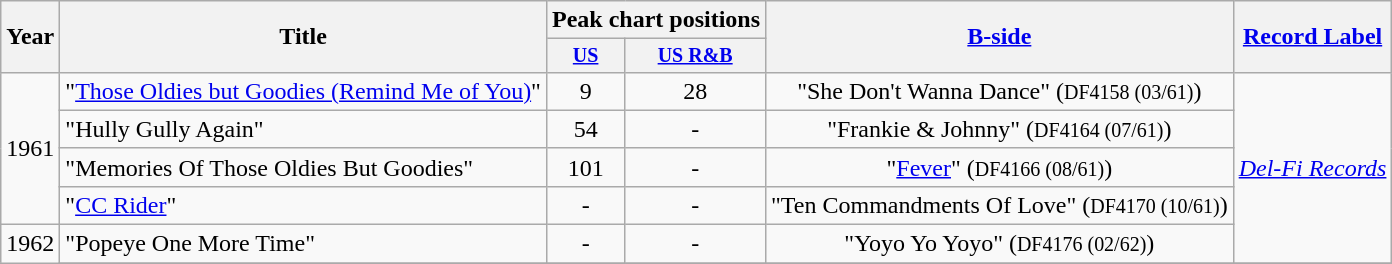<table class="wikitable" style=text-align:center;>
<tr>
<th rowspan="2">Year</th>
<th rowspan="2">Title</th>
<th colspan="2">Peak chart positions</th>
<th rowspan="2"><a href='#'>B-side</a></th>
<th rowspan="2"><a href='#'>Record Label</a></th>
</tr>
<tr style="font-size:smaller;">
<th align=centre><a href='#'>US</a></th>
<th align=centre><a href='#'>US R&B</a></th>
</tr>
<tr>
<td rowspan="4">1961</td>
<td align=left>"<a href='#'>Those Oldies but Goodies (Remind Me of You)</a>"</td>
<td>9</td>
<td>28</td>
<td>"She Don't Wanna Dance" (<small>DF4158 (03/61)</small>)</td>
<td rowspan="5"><em><a href='#'>Del-Fi Records</a></em></td>
</tr>
<tr>
<td align=left>"Hully Gully Again"</td>
<td>54</td>
<td>-</td>
<td>"Frankie & Johnny" (<small>DF4164 (07/61)</small>)</td>
</tr>
<tr>
<td align=left>"Memories Of Those Oldies But Goodies"</td>
<td>101</td>
<td>-</td>
<td>"<a href='#'>Fever</a>" (<small>DF4166 (08/61)</small>)</td>
</tr>
<tr>
<td align=left>"<a href='#'>CC Rider</a>"</td>
<td>-</td>
<td>-</td>
<td>"Ten Commandments Of Love" (<small>DF4170 (10/61)</small>)</td>
</tr>
<tr>
<td rowspan="4">1962</td>
<td align=left>"Popeye One More Time"</td>
<td>-</td>
<td>-</td>
<td>"Yoyo Yo Yoyo" (<small>DF4176 (02/62)</small>)</td>
</tr>
<tr>
</tr>
</table>
